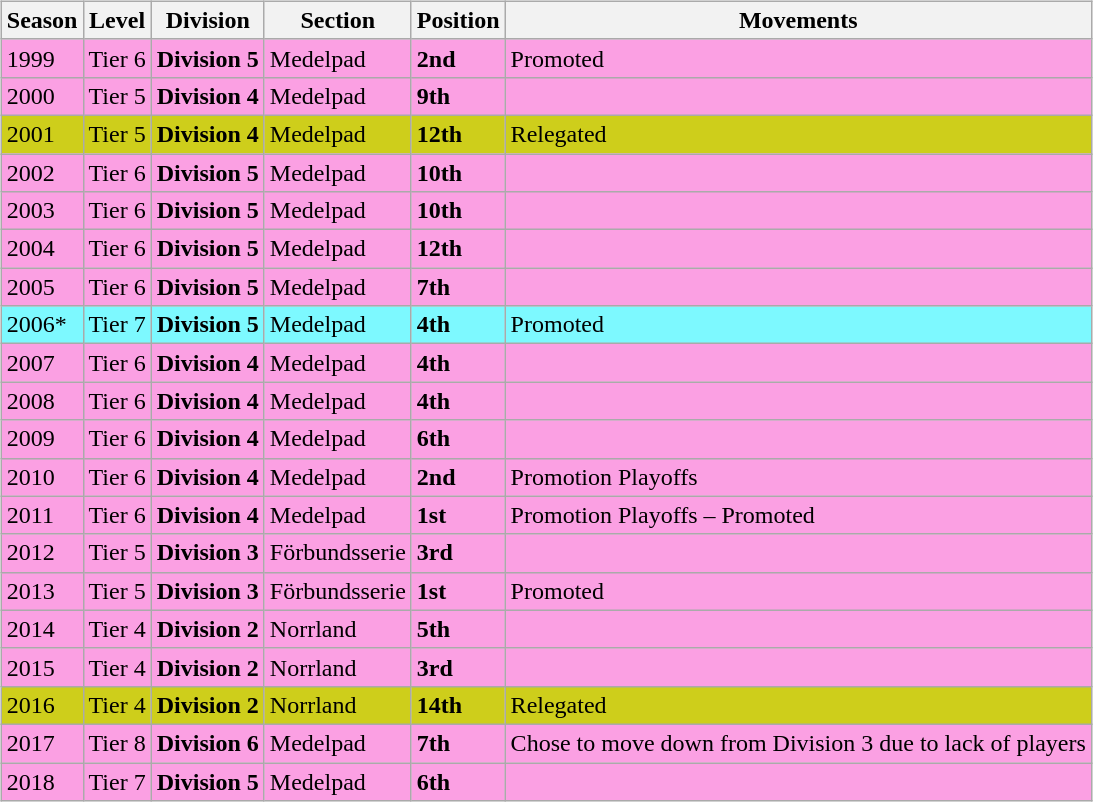<table>
<tr>
<td valign="top" width=0%><br><table class="wikitable">
<tr style="background:#f0f6fa;">
<th><strong>Season</strong></th>
<th><strong>Level</strong></th>
<th><strong>Division</strong></th>
<th><strong>Section</strong></th>
<th><strong>Position</strong></th>
<th><strong>Movements</strong></th>
</tr>
<tr>
<td style="background:#FBA0E3;">1999</td>
<td style="background:#FBA0E3;">Tier 6</td>
<td style="background:#FBA0E3;"><strong>Division 5</strong></td>
<td style="background:#FBA0E3;">Medelpad</td>
<td style="background:#FBA0E3;"><strong>2nd</strong></td>
<td style="background:#FBA0E3;">Promoted</td>
</tr>
<tr>
<td style="background:#FBA0E3;">2000</td>
<td style="background:#FBA0E3;">Tier 5</td>
<td style="background:#FBA0E3;"><strong>Division 4</strong></td>
<td style="background:#FBA0E3;">Medelpad</td>
<td style="background:#FBA0E3;"><strong>9th</strong></td>
<td style="background:#FBA0E3;"></td>
</tr>
<tr>
<td style="background:#CECE1B;">2001</td>
<td style="background:#CECE1B;">Tier 5</td>
<td style="background:#CECE1B;"><strong>Division 4</strong></td>
<td style="background:#CECE1B;">Medelpad</td>
<td style="background:#CECE1B;"><strong>12th</strong></td>
<td style="background:#CECE1B;">Relegated</td>
</tr>
<tr>
<td style="background:#FBA0E3;">2002</td>
<td style="background:#FBA0E3;">Tier 6</td>
<td style="background:#FBA0E3;"><strong>Division 5</strong></td>
<td style="background:#FBA0E3;">Medelpad</td>
<td style="background:#FBA0E3;"><strong>10th</strong></td>
<td style="background:#FBA0E3;"></td>
</tr>
<tr>
<td style="background:#FBA0E3;">2003</td>
<td style="background:#FBA0E3;">Tier 6</td>
<td style="background:#FBA0E3;"><strong>Division 5</strong></td>
<td style="background:#FBA0E3;">Medelpad</td>
<td style="background:#FBA0E3;"><strong>10th</strong></td>
<td style="background:#FBA0E3;"></td>
</tr>
<tr>
<td style="background:#FBA0E3;">2004</td>
<td style="background:#FBA0E3;">Tier 6</td>
<td style="background:#FBA0E3;"><strong>Division 5</strong></td>
<td style="background:#FBA0E3;">Medelpad</td>
<td style="background:#FBA0E3;"><strong>12th</strong></td>
<td style="background:#FBA0E3;"></td>
</tr>
<tr>
<td style="background:#FBA0E3;">2005</td>
<td style="background:#FBA0E3;">Tier 6</td>
<td style="background:#FBA0E3;"><strong>Division 5</strong></td>
<td style="background:#FBA0E3;">Medelpad</td>
<td style="background:#FBA0E3;"><strong>7th</strong></td>
<td style="background:#FBA0E3;"></td>
</tr>
<tr>
<td style="background:#7DF9FF;">2006*</td>
<td style="background:#7DF9FF;">Tier 7</td>
<td style="background:#7DF9FF;"><strong>Division 5</strong></td>
<td style="background:#7DF9FF;">Medelpad</td>
<td style="background:#7DF9FF;"><strong>4th</strong></td>
<td style="background:#7DF9FF;">Promoted</td>
</tr>
<tr>
<td style="background:#FBA0E3;">2007</td>
<td style="background:#FBA0E3;">Tier 6</td>
<td style="background:#FBA0E3;"><strong>Division 4</strong></td>
<td style="background:#FBA0E3;">Medelpad</td>
<td style="background:#FBA0E3;"><strong>4th</strong></td>
<td style="background:#FBA0E3;"></td>
</tr>
<tr>
<td style="background:#FBA0E3;">2008</td>
<td style="background:#FBA0E3;">Tier 6</td>
<td style="background:#FBA0E3;"><strong>Division 4</strong></td>
<td style="background:#FBA0E3;">Medelpad</td>
<td style="background:#FBA0E3;"><strong>4th</strong></td>
<td style="background:#FBA0E3;"></td>
</tr>
<tr>
<td style="background:#FBA0E3;">2009</td>
<td style="background:#FBA0E3;">Tier 6</td>
<td style="background:#FBA0E3;"><strong>Division 4</strong></td>
<td style="background:#FBA0E3;">Medelpad</td>
<td style="background:#FBA0E3;"><strong>6th</strong></td>
<td style="background:#FBA0E3;"></td>
</tr>
<tr>
<td style="background:#FBA0E3;">2010</td>
<td style="background:#FBA0E3;">Tier 6</td>
<td style="background:#FBA0E3;"><strong>Division 4</strong></td>
<td style="background:#FBA0E3;">Medelpad</td>
<td style="background:#FBA0E3;"><strong>2nd</strong></td>
<td style="background:#FBA0E3;">Promotion Playoffs</td>
</tr>
<tr>
<td style="background:#FBA0E3;">2011</td>
<td style="background:#FBA0E3;">Tier 6</td>
<td style="background:#FBA0E3;"><strong>Division 4</strong></td>
<td style="background:#FBA0E3;">Medelpad</td>
<td style="background:#FBA0E3;"><strong>1st</strong></td>
<td style="background:#FBA0E3;">Promotion Playoffs – Promoted</td>
</tr>
<tr>
<td style="background:#FBA0E3;">2012</td>
<td style="background:#FBA0E3;">Tier 5</td>
<td style="background:#FBA0E3;"><strong>Division 3</strong></td>
<td style="background:#FBA0E3;">Förbundsserie</td>
<td style="background:#FBA0E3;"><strong>3rd</strong></td>
<td style="background:#FBA0E3;"></td>
</tr>
<tr>
<td style="background:#FBA0E3;">2013</td>
<td style="background:#FBA0E3;">Tier 5</td>
<td style="background:#FBA0E3;"><strong>Division 3</strong></td>
<td style="background:#FBA0E3;">Förbundsserie</td>
<td style="background:#FBA0E3;"><strong>1st</strong></td>
<td style="background:#FBA0E3;">Promoted</td>
</tr>
<tr>
<td style="background:#FBA0E3;">2014</td>
<td style="background:#FBA0E3;">Tier 4</td>
<td style="background:#FBA0E3;"><strong>Division 2</strong></td>
<td style="background:#FBA0E3;">Norrland</td>
<td style="background:#FBA0E3;"><strong>5th</strong></td>
<td style="background:#FBA0E3;"></td>
</tr>
<tr>
<td style="background:#FBA0E3;">2015</td>
<td style="background:#FBA0E3;">Tier 4</td>
<td style="background:#FBA0E3;"><strong>Division 2</strong></td>
<td style="background:#FBA0E3;">Norrland</td>
<td style="background:#FBA0E3;"><strong>3rd</strong></td>
<td style="background:#FBA0E3;"></td>
</tr>
<tr>
<td style="background:#CECE1B;;">2016</td>
<td style="background:#CECE1B;">Tier 4</td>
<td style="background:#CECE1B;"><strong>Division 2</strong></td>
<td style="background:#CECE1B;">Norrland</td>
<td style="background:#CECE1B;"><strong>14th</strong></td>
<td style="background:#CECE1B;">Relegated</td>
</tr>
<tr>
<td style="background:#FBA0E3;">2017</td>
<td style="background:#FBA0E3;">Tier 8</td>
<td style="background:#FBA0E3;"><strong>Division 6</strong></td>
<td style="background:#FBA0E3;">Medelpad</td>
<td style="background:#FBA0E3;"><strong>7th</strong></td>
<td style="background:#FBA0E3;">Chose to move down from Division 3 due to lack of players</td>
</tr>
<tr>
<td style="background:#FBA0E3;">2018</td>
<td style="background:#FBA0E3;">Tier 7</td>
<td style="background:#FBA0E3;"><strong>Division 5</strong></td>
<td style="background:#FBA0E3;">Medelpad</td>
<td style="background:#FBA0E3;"><strong>6th</strong></td>
<td style="background:#FBA0E3;"></td>
</tr>
</table>
</td>
</tr>
</table>
